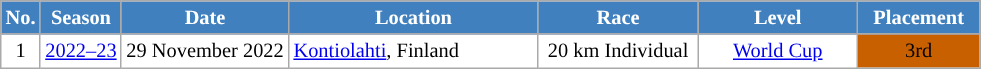<table class="wikitable sortable" style="font-size:85%; text-align:center; border:grey solid 1px; border-collapse:collapse; background:#ffffff;">
<tr style="background:#efefef;">
<th style="background-color:#4180be; color:white;">No.</th>
<th style="background-color:#4180be; color:white;">Season</th>
<th style="background-color:#4180be; color:white; width:105px;">Date</th>
<th style="background-color:#4180be; color:white; width:160px;">Location</th>
<th style="background-color:#4180be; color:white; width:100px;">Race</th>
<th style="background-color:#4180be; color:white; width:100px;">Level</th>
<th style="background-color:#4180be; color:white; width:75px;">Placement</th>
</tr>
<tr>
<td>1</td>
<td><a href='#'>2022–23</a></td>
<td align=right>29 November 2022</td>
<td align=left> <a href='#'>Kontiolahti</a>, Finland</td>
<td>20 km Individual</td>
<td><a href='#'>World Cup</a></td>
<td align=center bgcolor=#c96;>3rd</td>
</tr>
</table>
